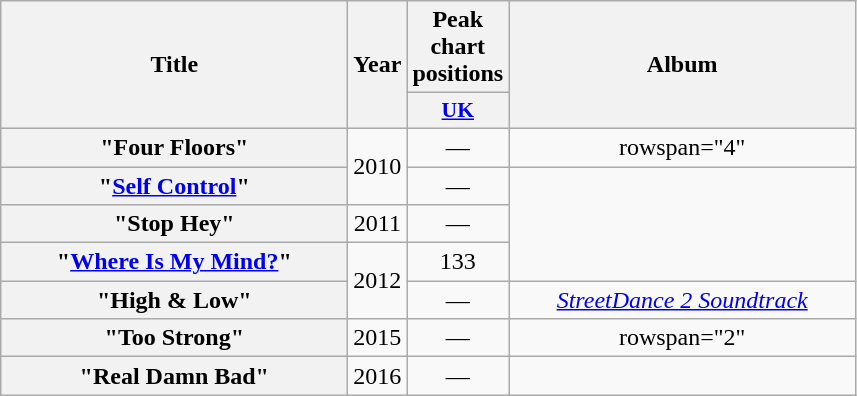<table class="wikitable plainrowheaders" style="text-align:center;">
<tr>
<th scope="col" rowspan="2" style="width:14em;">Title</th>
<th scope="col" rowspan="2">Year</th>
<th scope="col">Peak chart positions</th>
<th scope="col" rowspan="2" style="width:14em;">Album</th>
</tr>
<tr>
<th scope="col" style="width:3em;font-size:90%;"><a href='#'>UK</a><br></th>
</tr>
<tr>
<th scope="row">"Four Floors"</th>
<td rowspan="2">2010</td>
<td>—</td>
<td>rowspan="4" </td>
</tr>
<tr>
<th scope="row">"<a href='#'>Self Control</a>"</th>
<td>—</td>
</tr>
<tr>
<th scope="row">"Stop Hey"</th>
<td>2011</td>
<td>—</td>
</tr>
<tr>
<th scope="row">"<a href='#'>Where Is My Mind?</a>"</th>
<td rowspan="2">2012</td>
<td>133</td>
</tr>
<tr>
<th scope="row">"High & Low"</th>
<td>—</td>
<td><em><a href='#'>StreetDance 2 Soundtrack</a></em></td>
</tr>
<tr>
<th scope="row">"Too Strong"</th>
<td>2015</td>
<td>—</td>
<td>rowspan="2" </td>
</tr>
<tr>
<th scope="row">"Real Damn Bad"</th>
<td>2016</td>
<td>—</td>
</tr>
</table>
